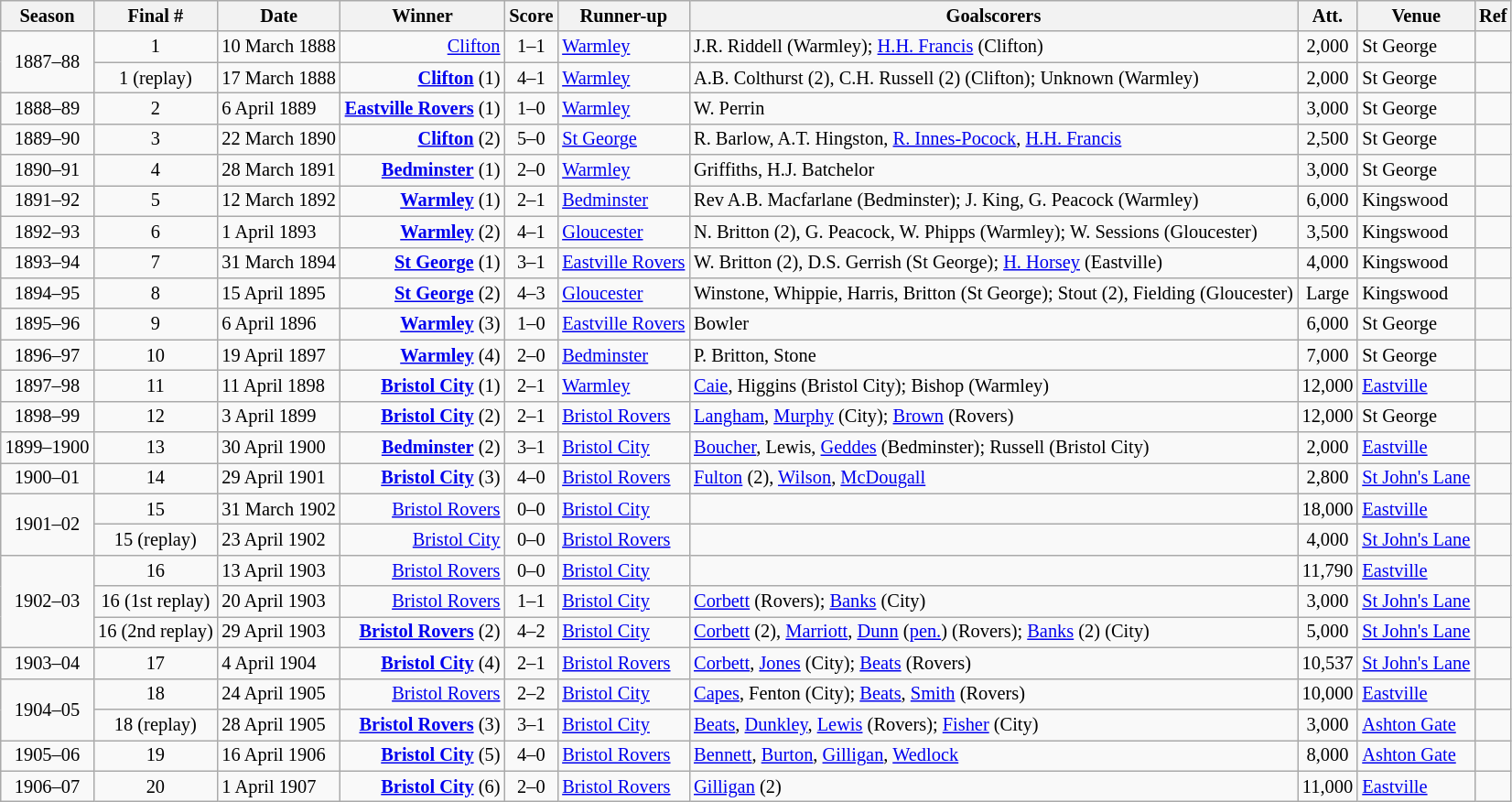<table class="wikitable" style="font-size:85%;">
<tr>
<th>Season</th>
<th>Final #</th>
<th>Date</th>
<th>Winner</th>
<th>Score</th>
<th>Runner-up</th>
<th>Goalscorers</th>
<th>Att.</th>
<th>Venue</th>
<th>Ref</th>
</tr>
<tr>
<td style="text-align:center;" rowspan="2">1887–88</td>
<td align="center">1</td>
<td>10 March 1888</td>
<td style="text-align:right;"><a href='#'>Clifton</a></td>
<td align="center">1–1</td>
<td><a href='#'>Warmley</a></td>
<td>J.R. Riddell (Warmley); <a href='#'>H.H. Francis</a> (Clifton)</td>
<td align="center">2,000</td>
<td>St George</td>
<td></td>
</tr>
<tr>
<td align="center">1 (replay)</td>
<td>17 March 1888</td>
<td style="text-align:right;"><strong><a href='#'>Clifton</a></strong> (1)</td>
<td align="center">4–1</td>
<td><a href='#'>Warmley</a></td>
<td>A.B. Colthurst (2), C.H. Russell (2) (Clifton); Unknown (Warmley)</td>
<td align="center">2,000</td>
<td>St George</td>
<td></td>
</tr>
<tr>
<td style="text-align:center;">1888–89</td>
<td align="center">2</td>
<td>6 April 1889</td>
<td style="text-align:right;"><strong><a href='#'>Eastville Rovers</a></strong> (1)</td>
<td align="center">1–0</td>
<td><a href='#'>Warmley</a></td>
<td>W. Perrin</td>
<td align="center">3,000</td>
<td>St George</td>
<td></td>
</tr>
<tr>
<td style="text-align:center;">1889–90</td>
<td align="center">3</td>
<td>22 March 1890</td>
<td style="text-align:right;"><strong><a href='#'>Clifton</a></strong> (2)</td>
<td align="center">5–0</td>
<td><a href='#'>St George</a></td>
<td>R. Barlow, A.T. Hingston, <a href='#'>R. Innes-Pocock</a>, <a href='#'>H.H. Francis</a></td>
<td align="center">2,500</td>
<td>St George</td>
<td></td>
</tr>
<tr>
<td style="text-align:center;">1890–91</td>
<td align="center">4</td>
<td>28 March 1891</td>
<td style="text-align:right;"><strong><a href='#'>Bedminster</a></strong> (1)</td>
<td align="center">2–0</td>
<td><a href='#'>Warmley</a></td>
<td>Griffiths, H.J. Batchelor</td>
<td align="center">3,000</td>
<td>St George</td>
<td></td>
</tr>
<tr>
<td style="text-align:center;">1891–92</td>
<td align="center">5</td>
<td>12 March 1892</td>
<td style="text-align:right;"><strong><a href='#'>Warmley</a></strong> (1)</td>
<td align="center">2–1</td>
<td><a href='#'>Bedminster</a></td>
<td>Rev A.B. Macfarlane (Bedminster); J. King, G. Peacock (Warmley)</td>
<td align="center">6,000</td>
<td>Kingswood</td>
<td></td>
</tr>
<tr>
<td style="text-align:center;">1892–93</td>
<td align="center">6</td>
<td>1 April 1893</td>
<td style="text-align:right;"><strong><a href='#'>Warmley</a></strong> (2)</td>
<td align="center">4–1</td>
<td><a href='#'>Gloucester</a></td>
<td>N. Britton (2), G. Peacock, W. Phipps (Warmley); W. Sessions (Gloucester)</td>
<td align="center">3,500</td>
<td>Kingswood</td>
<td></td>
</tr>
<tr>
<td style="text-align:center;">1893–94</td>
<td align="center">7</td>
<td>31 March 1894</td>
<td style="text-align:right;"><strong><a href='#'>St George</a></strong> (1)</td>
<td align="center">3–1</td>
<td><a href='#'>Eastville Rovers</a></td>
<td>W. Britton (2), D.S. Gerrish (St George); <a href='#'>H. Horsey</a> (Eastville)</td>
<td align="center">4,000</td>
<td>Kingswood</td>
<td></td>
</tr>
<tr>
<td style="text-align:center;">1894–95</td>
<td align="center">8</td>
<td>15 April 1895</td>
<td style="text-align:right;"><strong><a href='#'>St George</a></strong> (2)</td>
<td align="center">4–3</td>
<td><a href='#'>Gloucester</a></td>
<td>Winstone, Whippie, Harris, Britton (St George); Stout (2), Fielding (Gloucester)</td>
<td align="center">Large</td>
<td>Kingswood</td>
<td></td>
</tr>
<tr>
<td style="text-align:center;">1895–96</td>
<td align="center">9</td>
<td>6 April 1896</td>
<td style="text-align:right;"><strong><a href='#'>Warmley</a></strong> (3)</td>
<td align="center">1–0</td>
<td><a href='#'>Eastville Rovers</a></td>
<td>Bowler</td>
<td align="center">6,000</td>
<td>St George</td>
<td></td>
</tr>
<tr>
<td style="text-align:center;">1896–97</td>
<td align="center">10</td>
<td>19 April 1897</td>
<td style="text-align:right;"><strong><a href='#'>Warmley</a></strong> (4)</td>
<td align="center">2–0</td>
<td><a href='#'>Bedminster</a></td>
<td>P. Britton, Stone</td>
<td style="text-align:center;">7,000</td>
<td>St George</td>
<td></td>
</tr>
<tr>
<td style="text-align:center;">1897–98</td>
<td align="center">11</td>
<td>11 April 1898</td>
<td style="text-align:right;"><strong><a href='#'>Bristol City</a></strong> (1)</td>
<td align="center">2–1</td>
<td><a href='#'>Warmley</a></td>
<td><a href='#'>Caie</a>, Higgins (Bristol City); Bishop (Warmley)</td>
<td align="center">12,000</td>
<td><a href='#'>Eastville</a></td>
<td></td>
</tr>
<tr>
<td style="text-align:center;">1898–99</td>
<td align="center">12</td>
<td>3 April 1899</td>
<td style="text-align:right;"><strong><a href='#'>Bristol City</a></strong> (2)</td>
<td align="center">2–1</td>
<td><a href='#'>Bristol Rovers</a></td>
<td><a href='#'>Langham</a>, <a href='#'>Murphy</a> (City); <a href='#'>Brown</a> (Rovers)</td>
<td align="center">12,000</td>
<td>St George</td>
<td></td>
</tr>
<tr>
<td style="text-align:center;">1899–1900</td>
<td align="center">13</td>
<td>30 April 1900</td>
<td style="text-align:right;"><strong><a href='#'>Bedminster</a></strong> (2)</td>
<td align="center">3–1</td>
<td><a href='#'>Bristol City</a></td>
<td><a href='#'>Boucher</a>, Lewis, <a href='#'>Geddes</a> (Bedminster); Russell (Bristol City)</td>
<td align="center">2,000</td>
<td><a href='#'>Eastville</a></td>
<td></td>
</tr>
<tr>
<td style="text-align:center;">1900–01</td>
<td align="center">14</td>
<td>29 April 1901</td>
<td style="text-align:right;"><strong><a href='#'>Bristol City</a></strong> (3)</td>
<td align="center">4–0</td>
<td><a href='#'>Bristol Rovers</a></td>
<td><a href='#'>Fulton</a> (2), <a href='#'>Wilson</a>, <a href='#'>McDougall</a></td>
<td style="text-align:center;">2,800</td>
<td><a href='#'>St John's Lane</a></td>
<td></td>
</tr>
<tr>
<td style="text-align:center;" rowspan="2">1901–02</td>
<td align="center">15</td>
<td>31 March 1902</td>
<td style="text-align:right;"><a href='#'>Bristol Rovers</a></td>
<td align="center">0–0</td>
<td><a href='#'>Bristol City</a></td>
<td></td>
<td align="center">18,000</td>
<td><a href='#'>Eastville</a></td>
<td></td>
</tr>
<tr>
<td align="center">15 (replay)</td>
<td>23 April 1902</td>
<td style="text-align:right;"><a href='#'>Bristol City</a></td>
<td align="center">0–0</td>
<td><a href='#'>Bristol Rovers</a></td>
<td></td>
<td align="center">4,000</td>
<td><a href='#'>St John's Lane</a></td>
<td></td>
</tr>
<tr>
<td style="text-align:center;" rowspan="3">1902–03</td>
<td align="center">16</td>
<td>13 April 1903</td>
<td style="text-align:right;"><a href='#'>Bristol Rovers</a></td>
<td align="center">0–0</td>
<td><a href='#'>Bristol City</a></td>
<td></td>
<td style="text-align:center;">11,790</td>
<td><a href='#'>Eastville</a></td>
<td></td>
</tr>
<tr>
<td align="center">16 (1st replay)</td>
<td>20 April 1903</td>
<td style="text-align:right;"><a href='#'>Bristol Rovers</a></td>
<td align="center">1–1</td>
<td><a href='#'>Bristol City</a></td>
<td><a href='#'>Corbett</a> (Rovers); <a href='#'>Banks</a> (City)</td>
<td align="center">3,000</td>
<td><a href='#'>St John's Lane</a></td>
<td></td>
</tr>
<tr>
<td align="center">16 (2nd replay)</td>
<td>29 April 1903</td>
<td style="text-align:right;"><strong><a href='#'>Bristol Rovers</a></strong> (2)</td>
<td align="center">4–2</td>
<td><a href='#'>Bristol City</a></td>
<td><a href='#'>Corbett</a> (2), <a href='#'>Marriott</a>, <a href='#'>Dunn</a> (<a href='#'>pen.</a>) (Rovers); <a href='#'>Banks</a> (2) (City)</td>
<td align="center">5,000</td>
<td><a href='#'>St John's Lane</a></td>
<td></td>
</tr>
<tr>
<td style="text-align:center;">1903–04</td>
<td align="center">17</td>
<td>4 April 1904</td>
<td style="text-align:right;"><strong><a href='#'>Bristol City</a></strong> (4)</td>
<td align="center">2–1</td>
<td><a href='#'>Bristol Rovers</a></td>
<td><a href='#'>Corbett</a>, <a href='#'>Jones</a> (City); <a href='#'>Beats</a> (Rovers)</td>
<td style="text-align:center;">10,537</td>
<td><a href='#'>St John's Lane</a></td>
<td></td>
</tr>
<tr>
<td style="text-align:center;" rowspan="2">1904–05</td>
<td align="center">18</td>
<td>24 April 1905</td>
<td style="text-align:right;"><a href='#'>Bristol Rovers</a></td>
<td align="center">2–2</td>
<td><a href='#'>Bristol City</a></td>
<td><a href='#'>Capes</a>, Fenton (City); <a href='#'>Beats</a>, <a href='#'>Smith</a> (Rovers)</td>
<td align="center">10,000</td>
<td><a href='#'>Eastville</a></td>
<td></td>
</tr>
<tr>
<td align="center">18 (replay)</td>
<td>28 April 1905</td>
<td style="text-align:right;"><strong><a href='#'>Bristol Rovers</a></strong> (3)</td>
<td align="center">3–1</td>
<td><a href='#'>Bristol City</a></td>
<td><a href='#'>Beats</a>, <a href='#'>Dunkley</a>, <a href='#'>Lewis</a> (Rovers); <a href='#'>Fisher</a> (City)</td>
<td align="center">3,000</td>
<td><a href='#'>Ashton Gate</a></td>
<td></td>
</tr>
<tr>
<td style="text-align:center;">1905–06</td>
<td align="center">19</td>
<td>16 April 1906</td>
<td style="text-align:right;"><strong><a href='#'>Bristol City</a></strong> (5)</td>
<td align="center">4–0</td>
<td><a href='#'>Bristol Rovers</a></td>
<td><a href='#'>Bennett</a>, <a href='#'>Burton</a>, <a href='#'>Gilligan</a>, <a href='#'>Wedlock</a></td>
<td align="center">8,000</td>
<td><a href='#'>Ashton Gate</a></td>
<td></td>
</tr>
<tr>
<td style="text-align:center;">1906–07</td>
<td align="center">20</td>
<td>1 April 1907</td>
<td style="text-align:right;"><strong><a href='#'>Bristol City</a></strong> (6)</td>
<td align="center">2–0</td>
<td><a href='#'>Bristol Rovers</a></td>
<td><a href='#'>Gilligan</a> (2)</td>
<td align="center">11,000</td>
<td><a href='#'>Eastville</a></td>
<td></td>
</tr>
</table>
